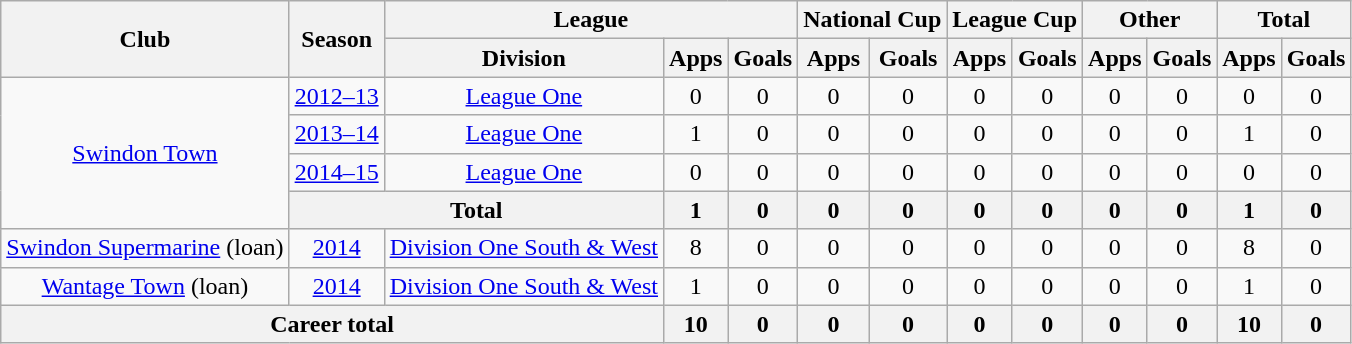<table class="wikitable" style="text-align: center;">
<tr>
<th rowspan="2">Club</th>
<th rowspan="2">Season</th>
<th colspan="3">League</th>
<th colspan="2">National Cup</th>
<th colspan="2">League Cup</th>
<th colspan="2">Other</th>
<th colspan="2">Total</th>
</tr>
<tr>
<th>Division</th>
<th>Apps</th>
<th>Goals</th>
<th>Apps</th>
<th>Goals</th>
<th>Apps</th>
<th>Goals</th>
<th>Apps</th>
<th>Goals</th>
<th>Apps</th>
<th>Goals</th>
</tr>
<tr>
<td rowspan=4><a href='#'>Swindon Town</a></td>
<td><a href='#'>2012–13</a></td>
<td><a href='#'>League One</a></td>
<td>0</td>
<td>0</td>
<td>0</td>
<td>0</td>
<td>0</td>
<td>0</td>
<td>0</td>
<td>0</td>
<td>0</td>
<td>0</td>
</tr>
<tr>
<td><a href='#'>2013–14</a></td>
<td><a href='#'>League One</a></td>
<td>1</td>
<td>0</td>
<td>0</td>
<td>0</td>
<td>0</td>
<td>0</td>
<td>0</td>
<td>0</td>
<td>1</td>
<td>0</td>
</tr>
<tr>
<td><a href='#'>2014–15</a></td>
<td><a href='#'>League One</a></td>
<td>0</td>
<td>0</td>
<td>0</td>
<td>0</td>
<td>0</td>
<td>0</td>
<td>0</td>
<td>0</td>
<td>0</td>
<td>0</td>
</tr>
<tr>
<th colspan=2>Total</th>
<th>1</th>
<th>0</th>
<th>0</th>
<th>0</th>
<th>0</th>
<th>0</th>
<th>0</th>
<th>0</th>
<th>1</th>
<th>0</th>
</tr>
<tr>
<td><a href='#'>Swindon Supermarine</a> (loan)</td>
<td><a href='#'>2014</a></td>
<td><a href='#'>Division One South & West</a></td>
<td>8</td>
<td>0</td>
<td>0</td>
<td>0</td>
<td>0</td>
<td>0</td>
<td>0</td>
<td>0</td>
<td>8</td>
<td>0</td>
</tr>
<tr>
<td><a href='#'>Wantage Town</a> (loan)</td>
<td><a href='#'>2014</a></td>
<td><a href='#'>Division One South & West</a></td>
<td>1</td>
<td>0</td>
<td>0</td>
<td>0</td>
<td>0</td>
<td>0</td>
<td>0</td>
<td>0</td>
<td>1</td>
<td>0</td>
</tr>
<tr>
<th colspan=3>Career total</th>
<th>10</th>
<th>0</th>
<th>0</th>
<th>0</th>
<th>0</th>
<th>0</th>
<th>0</th>
<th>0</th>
<th>10</th>
<th>0</th>
</tr>
</table>
